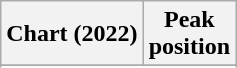<table class="wikitable sortable plainrowheaders" style="text-align:center">
<tr>
<th scope="col">Chart (2022)</th>
<th scope="col">Peak<br>position</th>
</tr>
<tr>
</tr>
<tr>
</tr>
</table>
